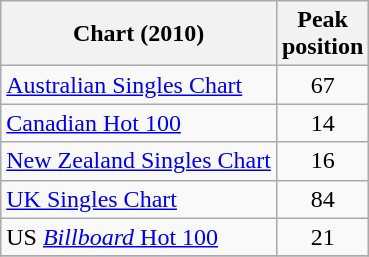<table class="wikitable sortable">
<tr>
<th>Chart (2010)</th>
<th>Peak<br>position</th>
</tr>
<tr>
<td><a href='#'>Australian Singles Chart</a></td>
<td align="center">67</td>
</tr>
<tr>
<td><a href='#'>Canadian Hot 100</a></td>
<td align="center">14</td>
</tr>
<tr>
<td><a href='#'>New Zealand Singles Chart</a></td>
<td align="center">16</td>
</tr>
<tr>
<td><a href='#'>UK Singles Chart</a></td>
<td align="center">84</td>
</tr>
<tr>
<td>US <a href='#'><em>Billboard</em> Hot 100</a></td>
<td align="center">21</td>
</tr>
<tr>
</tr>
</table>
